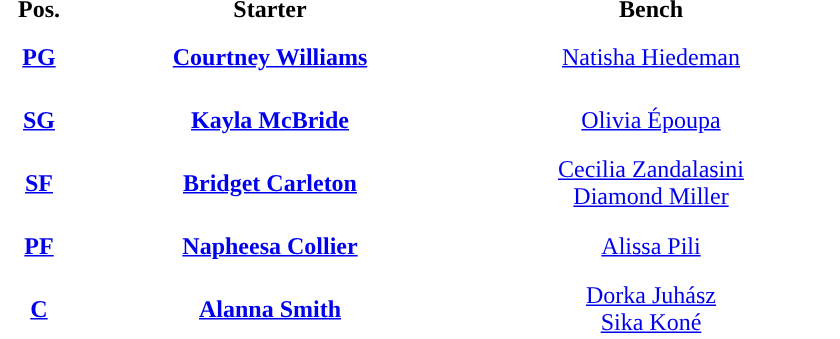<table style="text-align:center; ">
<tr>
<th width="50">Pos.</th>
<th width="250">Starter</th>
<th width="250">Bench</th>
</tr>
<tr style="height:40px; background:white; color:#092C57">
<th><a href='#'><span>PG</span></a></th>
<td><strong><a href='#'>Courtney Williams</a></strong></td>
<td><a href='#'>Natisha Hiedeman</a></td>
</tr>
<tr style="height:40px; background:white; color:#092C57">
<th><a href='#'><span>SG</span></a></th>
<td><strong><a href='#'>Kayla McBride</a></strong></td>
<td><a href='#'>Olivia Époupa</a></td>
</tr>
<tr style="height:40px; background:white; color:#092C57">
<th><a href='#'><span>SF</span></a></th>
<td><strong><a href='#'>Bridget Carleton</a></strong></td>
<td><a href='#'>Cecilia Zandalasini</a><br><a href='#'>Diamond Miller</a> </td>
</tr>
<tr style="height:40px; background:white; color:#092C57">
<th><a href='#'><span>PF</span></a></th>
<td><strong><a href='#'>Napheesa Collier</a></strong></td>
<td><a href='#'>Alissa Pili</a></td>
</tr>
<tr style="height:40px; background:white; color:#092C57">
<th><a href='#'><span>C</span></a></th>
<td><strong><a href='#'>Alanna Smith</a></strong></td>
<td><a href='#'>Dorka Juhász</a><br><a href='#'>Sika Koné</a></td>
</tr>
</table>
